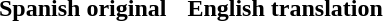<table cellpadding="6">
<tr>
<th>Spanish original</th>
<th>English translation</th>
</tr>
<tr style="vertical-align:top; text-align:center; white-space:nowrap;">
<td></td>
<td></td>
</tr>
</table>
